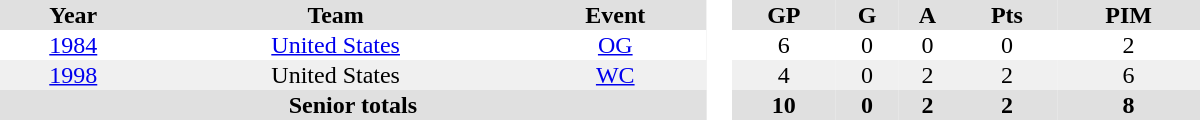<table border="0" cellpadding="1" cellspacing="0" style="text-align:center; width:50em">
<tr ALIGN="center" bgcolor="#e0e0e0">
<th>Year</th>
<th>Team</th>
<th>Event</th>
<th rowspan="99" bgcolor="#ffffff"> </th>
<th>GP</th>
<th>G</th>
<th>A</th>
<th>Pts</th>
<th>PIM</th>
</tr>
<tr>
<td><a href='#'>1984</a></td>
<td><a href='#'>United States</a></td>
<td><a href='#'>OG</a></td>
<td>6</td>
<td>0</td>
<td>0</td>
<td>0</td>
<td>2</td>
</tr>
<tr bgcolor="#f0f0f0">
<td><a href='#'>1998</a></td>
<td>United States</td>
<td><a href='#'>WC</a></td>
<td>4</td>
<td>0</td>
<td>2</td>
<td>2</td>
<td>6</td>
</tr>
<tr bgcolor="#e0e0e0">
<th colspan="3">Senior totals</th>
<th>10</th>
<th>0</th>
<th>2</th>
<th>2</th>
<th>8</th>
</tr>
</table>
